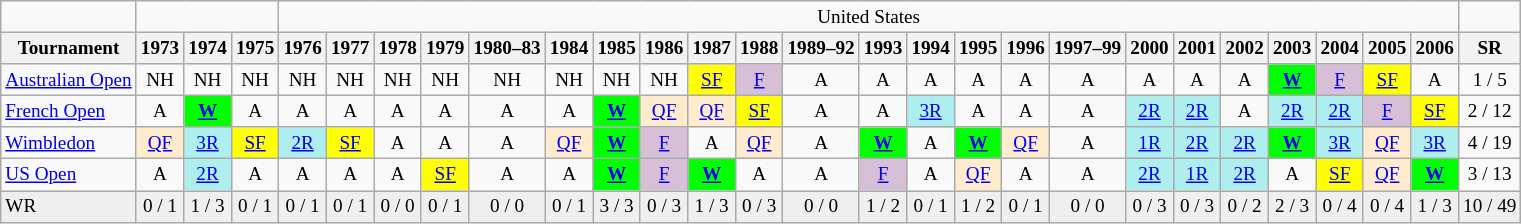<table class="wikitable" style="text-align:center;font-size:80%">
<tr>
<td></td>
<td colspan=3></td>
<td colspan=23>United States</td>
<td></td>
</tr>
<tr>
<th>Tournament</th>
<th>1973</th>
<th>1974</th>
<th>1975</th>
<th>1976</th>
<th>1977</th>
<th>1978</th>
<th>1979</th>
<th>1980–83</th>
<th>1984</th>
<th>1985</th>
<th>1986</th>
<th>1987</th>
<th>1988</th>
<th>1989–92</th>
<th>1993</th>
<th>1994</th>
<th>1995</th>
<th>1996</th>
<th>1997–99</th>
<th>2000</th>
<th>2001</th>
<th>2002</th>
<th>2003</th>
<th>2004</th>
<th>2005</th>
<th>2006</th>
<th>SR</th>
</tr>
<tr>
<td align=left><a href='#'>Australian Open</a></td>
<td>NH</td>
<td>NH</td>
<td>NH</td>
<td>NH</td>
<td>NH</td>
<td>NH</td>
<td>NH</td>
<td>NH</td>
<td>NH</td>
<td>NH</td>
<td>NH</td>
<td bgcolor="yellow"><a href='#'>SF</a></td>
<td bgcolor="thistle"><a href='#'>F</a></td>
<td>A</td>
<td>A</td>
<td>A</td>
<td>A</td>
<td>A</td>
<td>A</td>
<td>A</td>
<td>A</td>
<td>A</td>
<td bgcolor="lime"><strong><a href='#'>W</a></strong></td>
<td bgcolor="thistle"><a href='#'>F</a></td>
<td bgcolor="yellow"><a href='#'>SF</a></td>
<td>A</td>
<td>1 / 5</td>
</tr>
<tr>
<td align=left><a href='#'>French Open</a></td>
<td>A</td>
<td bgcolor="lime"><strong><a href='#'>W</a></strong></td>
<td>A</td>
<td>A</td>
<td>A</td>
<td>A</td>
<td>A</td>
<td>A</td>
<td>A</td>
<td bgcolor="lime"><strong><a href='#'>W</a></strong></td>
<td bgcolor="ffebcd"><a href='#'>QF</a></td>
<td bgcolor="ffebcd"><a href='#'>QF</a></td>
<td bgcolor="yellow"><a href='#'>SF</a></td>
<td>A</td>
<td>A</td>
<td bgcolor="afeeee"><a href='#'>3R</a></td>
<td>A</td>
<td>A</td>
<td>A</td>
<td bgcolor="afeeee"><a href='#'>2R</a></td>
<td bgcolor="afeeee"><a href='#'>2R</a></td>
<td>A</td>
<td bgcolor="afeeee"><a href='#'>2R</a></td>
<td bgcolor="afeeee"><a href='#'>2R</a></td>
<td bgcolor="thistle"><a href='#'>F</a></td>
<td bgcolor="yellow"><a href='#'>SF</a></td>
<td>2 / 12</td>
</tr>
<tr>
<td align=left><a href='#'>Wimbledon</a></td>
<td bgcolor="ffebcd"><a href='#'>QF</a></td>
<td bgcolor="afeeee"><a href='#'>3R</a></td>
<td bgcolor="yellow"><a href='#'>SF</a></td>
<td bgcolor="afeeee"><a href='#'>2R</a></td>
<td bgcolor="yellow"><a href='#'>SF</a></td>
<td>A</td>
<td>A</td>
<td>A</td>
<td bgcolor="ffebcd"><a href='#'>QF</a></td>
<td bgcolor="lime"><strong><a href='#'>W</a></strong></td>
<td bgcolor="thistle"><a href='#'>F</a></td>
<td>A</td>
<td bgcolor="ffebcd"><a href='#'>QF</a></td>
<td>A</td>
<td bgcolor="lime"><strong><a href='#'>W</a></strong></td>
<td>A</td>
<td bgcolor="lime"><strong><a href='#'>W</a></strong></td>
<td bgcolor="ffebcd"><a href='#'>QF</a></td>
<td>A</td>
<td bgcolor="afeeee"><a href='#'>1R</a></td>
<td bgcolor="afeeee"><a href='#'>2R</a></td>
<td bgcolor="afeeee"><a href='#'>2R</a></td>
<td bgcolor="lime"><strong><a href='#'>W</a></strong></td>
<td bgcolor="afeeee"><a href='#'>3R</a></td>
<td bgcolor="ffebcd"><a href='#'>QF</a></td>
<td bgcolor="afeeee"><a href='#'>3R</a></td>
<td>4 / 19</td>
</tr>
<tr>
<td align=left><a href='#'>US Open</a></td>
<td>A</td>
<td bgcolor="afeeee"><a href='#'>2R</a></td>
<td>A</td>
<td>A</td>
<td>A</td>
<td>A</td>
<td bgcolor="yellow"><a href='#'>SF</a></td>
<td>A</td>
<td>A</td>
<td bgcolor="lime"><strong><a href='#'>W</a></strong></td>
<td bgcolor="thistle"><a href='#'>F</a></td>
<td bgcolor="lime"><strong><a href='#'>W</a></strong></td>
<td>A</td>
<td>A</td>
<td bgcolor="thistle"><a href='#'>F</a></td>
<td>A</td>
<td bgcolor="ffebcd"><a href='#'>QF</a></td>
<td>A</td>
<td>A</td>
<td bgcolor="afeeee"><a href='#'>2R</a></td>
<td bgcolor="afeeee"><a href='#'>1R</a></td>
<td bgcolor="afeeee"><a href='#'>2R</a></td>
<td>A</td>
<td bgcolor="yellow"><a href='#'>SF</a></td>
<td bgcolor="ffebcd"><a href='#'>QF</a></td>
<td bgcolor="lime"><strong><a href='#'>W</a></strong></td>
<td>3 / 13</td>
</tr>
<tr style=background:#efefef;">
<td style=text-align:left>WR</td>
<td>0 / 1</td>
<td>1 / 3</td>
<td>0 / 1</td>
<td>0 / 1</td>
<td>0 / 1</td>
<td>0 / 0</td>
<td>0 / 1</td>
<td>0 / 0</td>
<td>0 / 1</td>
<td>3 / 3</td>
<td>0 / 3</td>
<td>1 / 3</td>
<td>0 / 3</td>
<td>0 / 0</td>
<td>1 / 2</td>
<td>0 / 1</td>
<td>1 / 2</td>
<td>0 / 1</td>
<td>0 / 0</td>
<td>0 / 3</td>
<td>0 / 3</td>
<td>0 / 2</td>
<td>2 / 3</td>
<td>0 / 4</td>
<td>0 / 4</td>
<td>1 / 3</td>
<td>10 / 49</td>
</tr>
</table>
